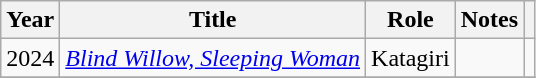<table class="wikitable ">
<tr>
<th>Year</th>
<th>Title</th>
<th>Role</th>
<th>Notes</th>
<th></th>
</tr>
<tr>
<td>2024</td>
<td><em><a href='#'>Blind Willow, Sleeping Woman</a></em></td>
<td>Katagiri</td>
<td></td>
<td></td>
</tr>
<tr>
</tr>
</table>
